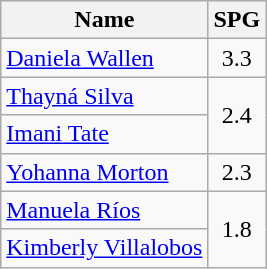<table class=wikitable>
<tr>
<th>Name</th>
<th>SPG</th>
</tr>
<tr>
<td> <a href='#'>Daniela Wallen</a></td>
<td align=center>3.3</td>
</tr>
<tr>
<td> <a href='#'>Thayná Silva</a></td>
<td align=center rowspan=2>2.4</td>
</tr>
<tr>
<td> <a href='#'>Imani Tate</a></td>
</tr>
<tr>
<td> <a href='#'>Yohanna Morton</a></td>
<td align=center>2.3</td>
</tr>
<tr>
<td> <a href='#'>Manuela Ríos</a></td>
<td align=center rowspan=2>1.8</td>
</tr>
<tr>
<td> <a href='#'>Kimberly Villalobos</a></td>
</tr>
</table>
